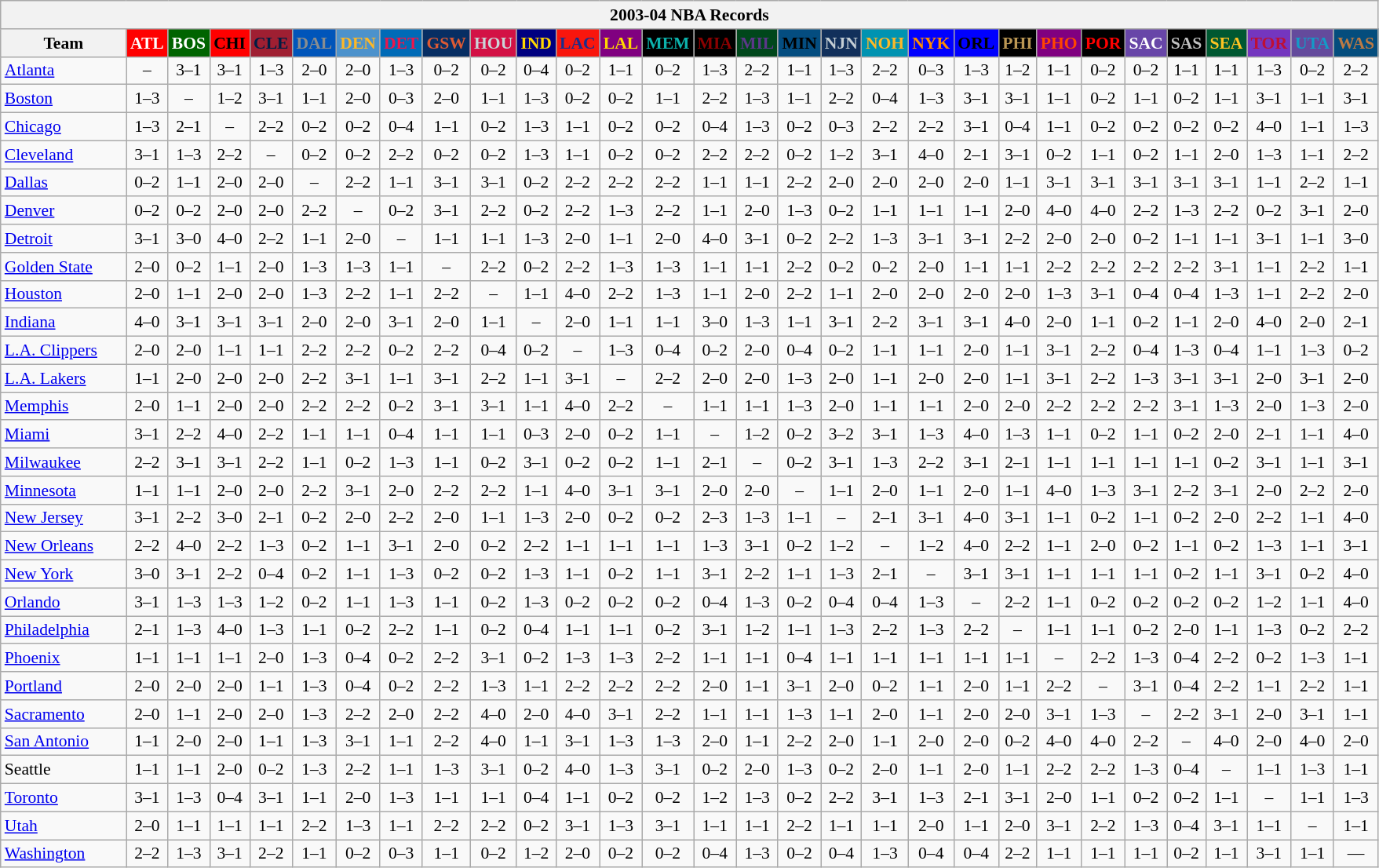<table class="wikitable" style="font-size:90%; text-align:center;">
<tr>
<th colspan=30>2003-04 NBA Records</th>
</tr>
<tr>
<th width=100>Team</th>
<th style="background:#FF0000;color:#FFFFFF;width=35">ATL</th>
<th style="background:#006400;color:#FFFFFF;width=35">BOS</th>
<th style="background:#FF0000;color:#000000;width=35">CHI</th>
<th style="background:#9F1F32;color:#001D43;width=35">CLE</th>
<th style="background:#0055BA;color:#898D8F;width=35">DAL</th>
<th style="background:#4C92CC;color:#FDB827;width=35">DEN</th>
<th style="background:#006BB7;color:#ED164B;width=35">DET</th>
<th style="background:#072E63;color:#DC5A34;width=35">GSW</th>
<th style="background:#D31145;color:#CBD4D8;width=35">HOU</th>
<th style="background:#000080;color:#FFD700;width=35">IND</th>
<th style="background:#F9160D;color:#1A2E8B;width=35">LAC</th>
<th style="background:#800080;color:#FFD700;width=35">LAL</th>
<th style="background:#000000;color:#0CB2AC;width=35">MEM</th>
<th style="background:#000000;color:#8B0000;width=35">MIA</th>
<th style="background:#00471B;color:#5C378A;width=35">MIL</th>
<th style="background:#044D80;color:#000000;width=35">MIN</th>
<th style="background:#12305B;color:#C4CED4;width=35">NJN</th>
<th style="background:#0093B1;color:#FDB827;width=35">NOH</th>
<th style="background:#0000FF;color:#FF8C00;width=35">NYK</th>
<th style="background:#0000FF;color:#000000;width=35">ORL</th>
<th style="background:#000000;color:#BB9754;width=35">PHI</th>
<th style="background:#800080;color:#FF4500;width=35">PHO</th>
<th style="background:#000000;color:#FF0000;width=35">POR</th>
<th style="background:#6846A8;color:#FFFFFF;width=35">SAC</th>
<th style="background:#000000;color:#C0C0C0;width=35">SAS</th>
<th style="background:#005831;color:#FFC322;width=35">SEA</th>
<th style="background:#7436BF;color:#BE0F34;width=35">TOR</th>
<th style="background:#644A9C;color:#149BC7;width=35">UTA</th>
<th style="background:#044D7D;color:#BC7A44;width=35">WAS</th>
</tr>
<tr>
<td style="text-align:left;"><a href='#'>Atlanta</a></td>
<td>–</td>
<td>3–1</td>
<td>3–1</td>
<td>1–3</td>
<td>2–0</td>
<td>2–0</td>
<td>1–3</td>
<td>0–2</td>
<td>0–2</td>
<td>0–4</td>
<td>0–2</td>
<td>1–1</td>
<td>0–2</td>
<td>1–3</td>
<td>2–2</td>
<td>1–1</td>
<td>1–3</td>
<td>2–2</td>
<td>0–3</td>
<td>1–3</td>
<td>1–2</td>
<td>1–1</td>
<td>0–2</td>
<td>0–2</td>
<td>1–1</td>
<td>1–1</td>
<td>1–3</td>
<td>0–2</td>
<td>2–2</td>
</tr>
<tr>
<td style="text-align:left;"><a href='#'>Boston</a></td>
<td>1–3</td>
<td>–</td>
<td>1–2</td>
<td>3–1</td>
<td>1–1</td>
<td>2–0</td>
<td>0–3</td>
<td>2–0</td>
<td>1–1</td>
<td>1–3</td>
<td>0–2</td>
<td>0–2</td>
<td>1–1</td>
<td>2–2</td>
<td>1–3</td>
<td>1–1</td>
<td>2–2</td>
<td>0–4</td>
<td>1–3</td>
<td>3–1</td>
<td>3–1</td>
<td>1–1</td>
<td>0–2</td>
<td>1–1</td>
<td>0–2</td>
<td>1–1</td>
<td>3–1</td>
<td>1–1</td>
<td>3–1</td>
</tr>
<tr>
<td style="text-align:left;"><a href='#'>Chicago</a></td>
<td>1–3</td>
<td>2–1</td>
<td>–</td>
<td>2–2</td>
<td>0–2</td>
<td>0–2</td>
<td>0–4</td>
<td>1–1</td>
<td>0–2</td>
<td>1–3</td>
<td>1–1</td>
<td>0–2</td>
<td>0–2</td>
<td>0–4</td>
<td>1–3</td>
<td>0–2</td>
<td>0–3</td>
<td>2–2</td>
<td>2–2</td>
<td>3–1</td>
<td>0–4</td>
<td>1–1</td>
<td>0–2</td>
<td>0–2</td>
<td>0–2</td>
<td>0–2</td>
<td>4–0</td>
<td>1–1</td>
<td>1–3</td>
</tr>
<tr>
<td style="text-align:left;"><a href='#'>Cleveland</a></td>
<td>3–1</td>
<td>1–3</td>
<td>2–2</td>
<td>–</td>
<td>0–2</td>
<td>0–2</td>
<td>2–2</td>
<td>0–2</td>
<td>0–2</td>
<td>1–3</td>
<td>1–1</td>
<td>0–2</td>
<td>0–2</td>
<td>2–2</td>
<td>2–2</td>
<td>0–2</td>
<td>1–2</td>
<td>3–1</td>
<td>4–0</td>
<td>2–1</td>
<td>3–1</td>
<td>0–2</td>
<td>1–1</td>
<td>0–2</td>
<td>1–1</td>
<td>2–0</td>
<td>1–3</td>
<td>1–1</td>
<td>2–2</td>
</tr>
<tr>
<td style="text-align:left;"><a href='#'>Dallas</a></td>
<td>0–2</td>
<td>1–1</td>
<td>2–0</td>
<td>2–0</td>
<td>–</td>
<td>2–2</td>
<td>1–1</td>
<td>3–1</td>
<td>3–1</td>
<td>0–2</td>
<td>2–2</td>
<td>2–2</td>
<td>2–2</td>
<td>1–1</td>
<td>1–1</td>
<td>2–2</td>
<td>2–0</td>
<td>2–0</td>
<td>2–0</td>
<td>2–0</td>
<td>1–1</td>
<td>3–1</td>
<td>3–1</td>
<td>3–1</td>
<td>3–1</td>
<td>3–1</td>
<td>1–1</td>
<td>2–2</td>
<td>1–1</td>
</tr>
<tr>
<td style="text-align:left;"><a href='#'>Denver</a></td>
<td>0–2</td>
<td>0–2</td>
<td>2–0</td>
<td>2–0</td>
<td>2–2</td>
<td>–</td>
<td>0–2</td>
<td>3–1</td>
<td>2–2</td>
<td>0–2</td>
<td>2–2</td>
<td>1–3</td>
<td>2–2</td>
<td>1–1</td>
<td>2–0</td>
<td>1–3</td>
<td>0–2</td>
<td>1–1</td>
<td>1–1</td>
<td>1–1</td>
<td>2–0</td>
<td>4–0</td>
<td>4–0</td>
<td>2–2</td>
<td>1–3</td>
<td>2–2</td>
<td>0–2</td>
<td>3–1</td>
<td>2–0</td>
</tr>
<tr>
<td style="text-align:left;"><a href='#'>Detroit</a></td>
<td>3–1</td>
<td>3–0</td>
<td>4–0</td>
<td>2–2</td>
<td>1–1</td>
<td>2–0</td>
<td>–</td>
<td>1–1</td>
<td>1–1</td>
<td>1–3</td>
<td>2–0</td>
<td>1–1</td>
<td>2–0</td>
<td>4–0</td>
<td>3–1</td>
<td>0–2</td>
<td>2–2</td>
<td>1–3</td>
<td>3–1</td>
<td>3–1</td>
<td>2–2</td>
<td>2–0</td>
<td>2–0</td>
<td>0–2</td>
<td>1–1</td>
<td>1–1</td>
<td>3–1</td>
<td>1–1</td>
<td>3–0</td>
</tr>
<tr>
<td style="text-align:left;"><a href='#'>Golden State</a></td>
<td>2–0</td>
<td>0–2</td>
<td>1–1</td>
<td>2–0</td>
<td>1–3</td>
<td>1–3</td>
<td>1–1</td>
<td>–</td>
<td>2–2</td>
<td>0–2</td>
<td>2–2</td>
<td>1–3</td>
<td>1–3</td>
<td>1–1</td>
<td>1–1</td>
<td>2–2</td>
<td>0–2</td>
<td>0–2</td>
<td>2–0</td>
<td>1–1</td>
<td>1–1</td>
<td>2–2</td>
<td>2–2</td>
<td>2–2</td>
<td>2–2</td>
<td>3–1</td>
<td>1–1</td>
<td>2–2</td>
<td>1–1</td>
</tr>
<tr>
<td style="text-align:left;"><a href='#'>Houston</a></td>
<td>2–0</td>
<td>1–1</td>
<td>2–0</td>
<td>2–0</td>
<td>1–3</td>
<td>2–2</td>
<td>1–1</td>
<td>2–2</td>
<td>–</td>
<td>1–1</td>
<td>4–0</td>
<td>2–2</td>
<td>1–3</td>
<td>1–1</td>
<td>2–0</td>
<td>2–2</td>
<td>1–1</td>
<td>2–0</td>
<td>2–0</td>
<td>2–0</td>
<td>2–0</td>
<td>1–3</td>
<td>3–1</td>
<td>0–4</td>
<td>0–4</td>
<td>1–3</td>
<td>1–1</td>
<td>2–2</td>
<td>2–0</td>
</tr>
<tr>
<td style="text-align:left;"><a href='#'>Indiana</a></td>
<td>4–0</td>
<td>3–1</td>
<td>3–1</td>
<td>3–1</td>
<td>2–0</td>
<td>2–0</td>
<td>3–1</td>
<td>2–0</td>
<td>1–1</td>
<td>–</td>
<td>2–0</td>
<td>1–1</td>
<td>1–1</td>
<td>3–0</td>
<td>1–3</td>
<td>1–1</td>
<td>3–1</td>
<td>2–2</td>
<td>3–1</td>
<td>3–1</td>
<td>4–0</td>
<td>2–0</td>
<td>1–1</td>
<td>0–2</td>
<td>1–1</td>
<td>2–0</td>
<td>4–0</td>
<td>2–0</td>
<td>2–1</td>
</tr>
<tr>
<td style="text-align:left;"><a href='#'>L.A. Clippers</a></td>
<td>2–0</td>
<td>2–0</td>
<td>1–1</td>
<td>1–1</td>
<td>2–2</td>
<td>2–2</td>
<td>0–2</td>
<td>2–2</td>
<td>0–4</td>
<td>0–2</td>
<td>–</td>
<td>1–3</td>
<td>0–4</td>
<td>0–2</td>
<td>2–0</td>
<td>0–4</td>
<td>0–2</td>
<td>1–1</td>
<td>1–1</td>
<td>2–0</td>
<td>1–1</td>
<td>3–1</td>
<td>2–2</td>
<td>0–4</td>
<td>1–3</td>
<td>0–4</td>
<td>1–1</td>
<td>1–3</td>
<td>0–2</td>
</tr>
<tr>
<td style="text-align:left;"><a href='#'>L.A. Lakers</a></td>
<td>1–1</td>
<td>2–0</td>
<td>2–0</td>
<td>2–0</td>
<td>2–2</td>
<td>3–1</td>
<td>1–1</td>
<td>3–1</td>
<td>2–2</td>
<td>1–1</td>
<td>3–1</td>
<td>–</td>
<td>2–2</td>
<td>2–0</td>
<td>2–0</td>
<td>1–3</td>
<td>2–0</td>
<td>1–1</td>
<td>2–0</td>
<td>2–0</td>
<td>1–1</td>
<td>3–1</td>
<td>2–2</td>
<td>1–3</td>
<td>3–1</td>
<td>3–1</td>
<td>2–0</td>
<td>3–1</td>
<td>2–0</td>
</tr>
<tr>
<td style="text-align:left;"><a href='#'>Memphis</a></td>
<td>2–0</td>
<td>1–1</td>
<td>2–0</td>
<td>2–0</td>
<td>2–2</td>
<td>2–2</td>
<td>0–2</td>
<td>3–1</td>
<td>3–1</td>
<td>1–1</td>
<td>4–0</td>
<td>2–2</td>
<td>–</td>
<td>1–1</td>
<td>1–1</td>
<td>1–3</td>
<td>2–0</td>
<td>1–1</td>
<td>1–1</td>
<td>2–0</td>
<td>2–0</td>
<td>2–2</td>
<td>2–2</td>
<td>2–2</td>
<td>3–1</td>
<td>1–3</td>
<td>2–0</td>
<td>1–3</td>
<td>2–0</td>
</tr>
<tr>
<td style="text-align:left;"><a href='#'>Miami</a></td>
<td>3–1</td>
<td>2–2</td>
<td>4–0</td>
<td>2–2</td>
<td>1–1</td>
<td>1–1</td>
<td>0–4</td>
<td>1–1</td>
<td>1–1</td>
<td>0–3</td>
<td>2–0</td>
<td>0–2</td>
<td>1–1</td>
<td>–</td>
<td>1–2</td>
<td>0–2</td>
<td>3–2</td>
<td>3–1</td>
<td>1–3</td>
<td>4–0</td>
<td>1–3</td>
<td>1–1</td>
<td>0–2</td>
<td>1–1</td>
<td>0–2</td>
<td>2–0</td>
<td>2–1</td>
<td>1–1</td>
<td>4–0</td>
</tr>
<tr>
<td style="text-align:left;"><a href='#'>Milwaukee</a></td>
<td>2–2</td>
<td>3–1</td>
<td>3–1</td>
<td>2–2</td>
<td>1–1</td>
<td>0–2</td>
<td>1–3</td>
<td>1–1</td>
<td>0–2</td>
<td>3–1</td>
<td>0–2</td>
<td>0–2</td>
<td>1–1</td>
<td>2–1</td>
<td>–</td>
<td>0–2</td>
<td>3–1</td>
<td>1–3</td>
<td>2–2</td>
<td>3–1</td>
<td>2–1</td>
<td>1–1</td>
<td>1–1</td>
<td>1–1</td>
<td>1–1</td>
<td>0–2</td>
<td>3–1</td>
<td>1–1</td>
<td>3–1</td>
</tr>
<tr>
<td style="text-align:left;"><a href='#'>Minnesota</a></td>
<td>1–1</td>
<td>1–1</td>
<td>2–0</td>
<td>2–0</td>
<td>2–2</td>
<td>3–1</td>
<td>2–0</td>
<td>2–2</td>
<td>2–2</td>
<td>1–1</td>
<td>4–0</td>
<td>3–1</td>
<td>3–1</td>
<td>2–0</td>
<td>2–0</td>
<td>–</td>
<td>1–1</td>
<td>2–0</td>
<td>1–1</td>
<td>2–0</td>
<td>1–1</td>
<td>4–0</td>
<td>1–3</td>
<td>3–1</td>
<td>2–2</td>
<td>3–1</td>
<td>2–0</td>
<td>2–2</td>
<td>2–0</td>
</tr>
<tr>
<td style="text-align:left;"><a href='#'>New Jersey</a></td>
<td>3–1</td>
<td>2–2</td>
<td>3–0</td>
<td>2–1</td>
<td>0–2</td>
<td>2–0</td>
<td>2–2</td>
<td>2–0</td>
<td>1–1</td>
<td>1–3</td>
<td>2–0</td>
<td>0–2</td>
<td>0–2</td>
<td>2–3</td>
<td>1–3</td>
<td>1–1</td>
<td>–</td>
<td>2–1</td>
<td>3–1</td>
<td>4–0</td>
<td>3–1</td>
<td>1–1</td>
<td>0–2</td>
<td>1–1</td>
<td>0–2</td>
<td>2–0</td>
<td>2–2</td>
<td>1–1</td>
<td>4–0</td>
</tr>
<tr>
<td style="text-align:left;"><a href='#'>New Orleans</a></td>
<td>2–2</td>
<td>4–0</td>
<td>2–2</td>
<td>1–3</td>
<td>0–2</td>
<td>1–1</td>
<td>3–1</td>
<td>2–0</td>
<td>0–2</td>
<td>2–2</td>
<td>1–1</td>
<td>1–1</td>
<td>1–1</td>
<td>1–3</td>
<td>3–1</td>
<td>0–2</td>
<td>1–2</td>
<td>–</td>
<td>1–2</td>
<td>4–0</td>
<td>2–2</td>
<td>1–1</td>
<td>2–0</td>
<td>0–2</td>
<td>1–1</td>
<td>0–2</td>
<td>1–3</td>
<td>1–1</td>
<td>3–1</td>
</tr>
<tr>
<td style="text-align:left;"><a href='#'>New York</a></td>
<td>3–0</td>
<td>3–1</td>
<td>2–2</td>
<td>0–4</td>
<td>0–2</td>
<td>1–1</td>
<td>1–3</td>
<td>0–2</td>
<td>0–2</td>
<td>1–3</td>
<td>1–1</td>
<td>0–2</td>
<td>1–1</td>
<td>3–1</td>
<td>2–2</td>
<td>1–1</td>
<td>1–3</td>
<td>2–1</td>
<td>–</td>
<td>3–1</td>
<td>3–1</td>
<td>1–1</td>
<td>1–1</td>
<td>1–1</td>
<td>0–2</td>
<td>1–1</td>
<td>3–1</td>
<td>0–2</td>
<td>4–0</td>
</tr>
<tr>
<td style="text-align:left;"><a href='#'>Orlando</a></td>
<td>3–1</td>
<td>1–3</td>
<td>1–3</td>
<td>1–2</td>
<td>0–2</td>
<td>1–1</td>
<td>1–3</td>
<td>1–1</td>
<td>0–2</td>
<td>1–3</td>
<td>0–2</td>
<td>0–2</td>
<td>0–2</td>
<td>0–4</td>
<td>1–3</td>
<td>0–2</td>
<td>0–4</td>
<td>0–4</td>
<td>1–3</td>
<td>–</td>
<td>2–2</td>
<td>1–1</td>
<td>0–2</td>
<td>0–2</td>
<td>0–2</td>
<td>0–2</td>
<td>1–2</td>
<td>1–1</td>
<td>4–0</td>
</tr>
<tr>
<td style="text-align:left;"><a href='#'>Philadelphia</a></td>
<td>2–1</td>
<td>1–3</td>
<td>4–0</td>
<td>1–3</td>
<td>1–1</td>
<td>0–2</td>
<td>2–2</td>
<td>1–1</td>
<td>0–2</td>
<td>0–4</td>
<td>1–1</td>
<td>1–1</td>
<td>0–2</td>
<td>3–1</td>
<td>1–2</td>
<td>1–1</td>
<td>1–3</td>
<td>2–2</td>
<td>1–3</td>
<td>2–2</td>
<td>–</td>
<td>1–1</td>
<td>1–1</td>
<td>0–2</td>
<td>2–0</td>
<td>1–1</td>
<td>1–3</td>
<td>0–2</td>
<td>2–2</td>
</tr>
<tr>
<td style="text-align:left;"><a href='#'>Phoenix</a></td>
<td>1–1</td>
<td>1–1</td>
<td>1–1</td>
<td>2–0</td>
<td>1–3</td>
<td>0–4</td>
<td>0–2</td>
<td>2–2</td>
<td>3–1</td>
<td>0–2</td>
<td>1–3</td>
<td>1–3</td>
<td>2–2</td>
<td>1–1</td>
<td>1–1</td>
<td>0–4</td>
<td>1–1</td>
<td>1–1</td>
<td>1–1</td>
<td>1–1</td>
<td>1–1</td>
<td>–</td>
<td>2–2</td>
<td>1–3</td>
<td>0–4</td>
<td>2–2</td>
<td>0–2</td>
<td>1–3</td>
<td>1–1</td>
</tr>
<tr>
<td style="text-align:left;"><a href='#'>Portland</a></td>
<td>2–0</td>
<td>2–0</td>
<td>2–0</td>
<td>1–1</td>
<td>1–3</td>
<td>0–4</td>
<td>0–2</td>
<td>2–2</td>
<td>1–3</td>
<td>1–1</td>
<td>2–2</td>
<td>2–2</td>
<td>2–2</td>
<td>2–0</td>
<td>1–1</td>
<td>3–1</td>
<td>2–0</td>
<td>0–2</td>
<td>1–1</td>
<td>2–0</td>
<td>1–1</td>
<td>2–2</td>
<td>–</td>
<td>3–1</td>
<td>0–4</td>
<td>2–2</td>
<td>1–1</td>
<td>2–2</td>
<td>1–1</td>
</tr>
<tr>
<td style="text-align:left;"><a href='#'>Sacramento</a></td>
<td>2–0</td>
<td>1–1</td>
<td>2–0</td>
<td>2–0</td>
<td>1–3</td>
<td>2–2</td>
<td>2–0</td>
<td>2–2</td>
<td>4–0</td>
<td>2–0</td>
<td>4–0</td>
<td>3–1</td>
<td>2–2</td>
<td>1–1</td>
<td>1–1</td>
<td>1–3</td>
<td>1–1</td>
<td>2–0</td>
<td>1–1</td>
<td>2–0</td>
<td>2–0</td>
<td>3–1</td>
<td>1–3</td>
<td>–</td>
<td>2–2</td>
<td>3–1</td>
<td>2–0</td>
<td>3–1</td>
<td>1–1</td>
</tr>
<tr>
<td style="text-align:left;"><a href='#'>San Antonio</a></td>
<td>1–1</td>
<td>2–0</td>
<td>2–0</td>
<td>1–1</td>
<td>1–3</td>
<td>3–1</td>
<td>1–1</td>
<td>2–2</td>
<td>4–0</td>
<td>1–1</td>
<td>3–1</td>
<td>1–3</td>
<td>1–3</td>
<td>2–0</td>
<td>1–1</td>
<td>2–2</td>
<td>2–0</td>
<td>1–1</td>
<td>2–0</td>
<td>2–0</td>
<td>0–2</td>
<td>4–0</td>
<td>4–0</td>
<td>2–2</td>
<td>–</td>
<td>4–0</td>
<td>2–0</td>
<td>4–0</td>
<td>2–0</td>
</tr>
<tr>
<td style="text-align:left;">Seattle</td>
<td>1–1</td>
<td>1–1</td>
<td>2–0</td>
<td>0–2</td>
<td>1–3</td>
<td>2–2</td>
<td>1–1</td>
<td>1–3</td>
<td>3–1</td>
<td>0–2</td>
<td>4–0</td>
<td>1–3</td>
<td>3–1</td>
<td>0–2</td>
<td>2–0</td>
<td>1–3</td>
<td>0–2</td>
<td>2–0</td>
<td>1–1</td>
<td>2–0</td>
<td>1–1</td>
<td>2–2</td>
<td>2–2</td>
<td>1–3</td>
<td>0–4</td>
<td>–</td>
<td>1–1</td>
<td>1–3</td>
<td>1–1</td>
</tr>
<tr>
<td style="text-align:left;"><a href='#'>Toronto</a></td>
<td>3–1</td>
<td>1–3</td>
<td>0–4</td>
<td>3–1</td>
<td>1–1</td>
<td>2–0</td>
<td>1–3</td>
<td>1–1</td>
<td>1–1</td>
<td>0–4</td>
<td>1–1</td>
<td>0–2</td>
<td>0–2</td>
<td>1–2</td>
<td>1–3</td>
<td>0–2</td>
<td>2–2</td>
<td>3–1</td>
<td>1–3</td>
<td>2–1</td>
<td>3–1</td>
<td>2–0</td>
<td>1–1</td>
<td>0–2</td>
<td>0–2</td>
<td>1–1</td>
<td>–</td>
<td>1–1</td>
<td>1–3</td>
</tr>
<tr>
<td style="text-align:left;"><a href='#'>Utah</a></td>
<td>2–0</td>
<td>1–1</td>
<td>1–1</td>
<td>1–1</td>
<td>2–2</td>
<td>1–3</td>
<td>1–1</td>
<td>2–2</td>
<td>2–2</td>
<td>0–2</td>
<td>3–1</td>
<td>1–3</td>
<td>3–1</td>
<td>1–1</td>
<td>1–1</td>
<td>2–2</td>
<td>1–1</td>
<td>1–1</td>
<td>2–0</td>
<td>1–1</td>
<td>2–0</td>
<td>3–1</td>
<td>2–2</td>
<td>1–3</td>
<td>0–4</td>
<td>3–1</td>
<td>1–1</td>
<td>–</td>
<td>1–1</td>
</tr>
<tr>
<td style="text-align:left;"><a href='#'>Washington</a></td>
<td>2–2</td>
<td>1–3</td>
<td>3–1</td>
<td>2–2</td>
<td>1–1</td>
<td>0–2</td>
<td>0–3</td>
<td>1–1</td>
<td>0–2</td>
<td>1–2</td>
<td>2–0</td>
<td>0–2</td>
<td>0–2</td>
<td>0–4</td>
<td>1–3</td>
<td>0–2</td>
<td>0–4</td>
<td>1–3</td>
<td>0–4</td>
<td>0–4</td>
<td>2–2</td>
<td>1–1</td>
<td>1–1</td>
<td>1–1</td>
<td>0–2</td>
<td>1–1</td>
<td>3–1</td>
<td>1–1</td>
<td>—</td>
</tr>
</table>
